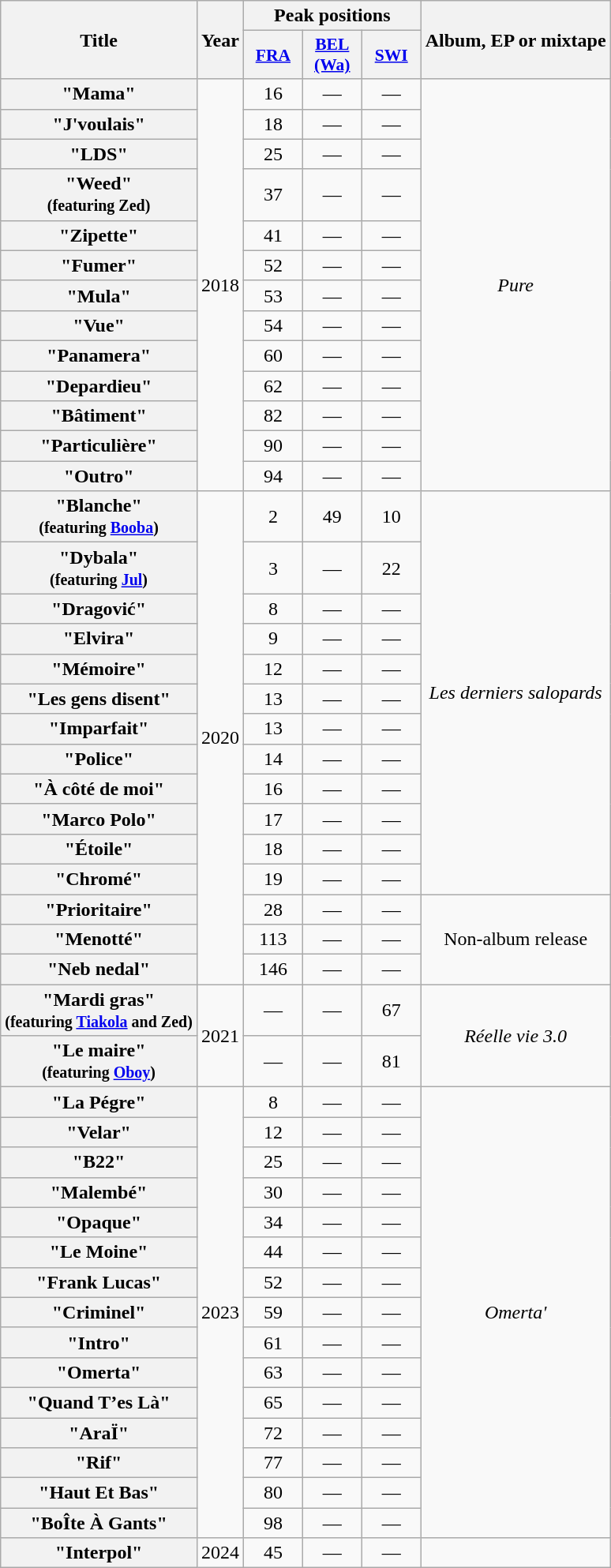<table class="wikitable plainrowheaders" style="text-align:center">
<tr>
<th scope="col" rowspan="2">Title</th>
<th scope="col" rowspan="2">Year</th>
<th scope="col" colspan="3">Peak positions</th>
<th scope="col" rowspan="2">Album, EP or mixtape</th>
</tr>
<tr>
<th scope="col" style="width:3em;font-size:90%;"><a href='#'>FRA</a><br></th>
<th scope="col" style="width:3em;font-size:90%;"><a href='#'>BEL<br>(Wa)</a><br></th>
<th scope="col" style="width:3em;font-size:90%;"><a href='#'>SWI</a><br></th>
</tr>
<tr>
<th scope="row">"Mama"</th>
<td rowspan=13>2018</td>
<td>16</td>
<td>—</td>
<td>—</td>
<td scope="row" rowspan=13><em>Pure</em></td>
</tr>
<tr>
<th scope="row">"J'voulais"</th>
<td>18</td>
<td>—</td>
<td>—</td>
</tr>
<tr>
<th scope="row">"LDS"</th>
<td>25</td>
<td>—</td>
<td>—</td>
</tr>
<tr>
<th scope="row">"Weed"<br><small>(featuring Zed)</small></th>
<td>37</td>
<td>—</td>
<td>—</td>
</tr>
<tr>
<th scope="row">"Zipette"</th>
<td>41</td>
<td>—</td>
<td>—</td>
</tr>
<tr>
<th scope="row">"Fumer"</th>
<td>52</td>
<td>—</td>
<td>—</td>
</tr>
<tr>
<th scope="row">"Mula"</th>
<td>53</td>
<td>—</td>
<td>—</td>
</tr>
<tr>
<th scope="row">"Vue"</th>
<td>54</td>
<td>—</td>
<td>—</td>
</tr>
<tr>
<th scope="row">"Panamera"</th>
<td>60</td>
<td>—</td>
<td>—</td>
</tr>
<tr>
<th scope="row">"Depardieu"</th>
<td>62</td>
<td>—</td>
<td>—</td>
</tr>
<tr>
<th scope="row">"Bâtiment"</th>
<td>82</td>
<td>—</td>
<td>—</td>
</tr>
<tr>
<th scope="row">"Particulière"</th>
<td>90</td>
<td>—</td>
<td>—</td>
</tr>
<tr>
<th scope="row">"Outro"</th>
<td>94</td>
<td>—</td>
<td>—</td>
</tr>
<tr>
<th scope="row">"Blanche"<br><small>(featuring <a href='#'>Booba</a>)</small></th>
<td rowspan="15">2020</td>
<td>2</td>
<td>49</td>
<td>10</td>
<td rowspan="12"><em>Les derniers salopards</em></td>
</tr>
<tr>
<th scope="row">"Dybala"<br><small>(featuring <a href='#'>Jul</a>)</small></th>
<td>3</td>
<td>—</td>
<td>22</td>
</tr>
<tr>
<th scope="row">"Dragović"</th>
<td>8</td>
<td>—</td>
<td>—</td>
</tr>
<tr>
<th scope="row">"Elvira"</th>
<td>9</td>
<td>—</td>
<td>—</td>
</tr>
<tr>
<th scope="row">"Mémoire"</th>
<td>12</td>
<td>—</td>
<td>—</td>
</tr>
<tr>
<th scope="row">"Les gens disent"</th>
<td>13</td>
<td>—</td>
<td>—</td>
</tr>
<tr>
<th scope="row">"Imparfait"</th>
<td>13</td>
<td>—</td>
<td>—</td>
</tr>
<tr>
<th scope="row">"Police"</th>
<td>14</td>
<td>—</td>
<td>—</td>
</tr>
<tr>
<th scope="row">"À côté de moi"</th>
<td>16</td>
<td>—</td>
<td>—</td>
</tr>
<tr>
<th scope="row">"Marco Polo"</th>
<td>17</td>
<td>—</td>
<td>—</td>
</tr>
<tr>
<th scope="row">"Étoile"</th>
<td>18</td>
<td>—</td>
<td>—</td>
</tr>
<tr>
<th scope="row">"Chromé"</th>
<td>19</td>
<td>—</td>
<td>—</td>
</tr>
<tr>
<th scope="row">"Prioritaire"</th>
<td>28</td>
<td>—</td>
<td>—</td>
<td rowspan=3  scope="row">Non-album release</td>
</tr>
<tr>
<th scope="row">"Menotté"</th>
<td>113</td>
<td>—</td>
<td>—</td>
</tr>
<tr>
<th scope="row">"Neb nedal"</th>
<td>146</td>
<td>—</td>
<td>—</td>
</tr>
<tr>
<th scope="row">"Mardi gras"<br><small>(featuring <a href='#'>Tiakola</a> and Zed)</small></th>
<td rowspan="2">2021</td>
<td>—</td>
<td>—</td>
<td>67</td>
<td rowspan="2"><em>Réelle vie 3.0</em></td>
</tr>
<tr>
<th scope="row">"Le maire"<br><small>(featuring <a href='#'>Oboy</a>)</small></th>
<td>—</td>
<td>—</td>
<td>81</td>
</tr>
<tr>
<th scope="row">"La Pégre"</th>
<td rowspan="15">2023</td>
<td>8</td>
<td>—</td>
<td>—</td>
<td rowspan="15"><em>Omerta'</td>
</tr>
<tr>
<th scope="row">"Velar"</th>
<td>12</td>
<td>—</td>
<td>—</td>
</tr>
<tr>
<th scope="row">"B22"</th>
<td>25</td>
<td>—</td>
<td>—</td>
</tr>
<tr>
<th scope="row">"Malembé"</th>
<td>30</td>
<td>—</td>
<td>—</td>
</tr>
<tr>
<th scope="row">"Opaque"</th>
<td>34</td>
<td>—</td>
<td>—</td>
</tr>
<tr>
<th scope="row">"Le Moine"</th>
<td>44</td>
<td>—</td>
<td>—</td>
</tr>
<tr>
<th scope="row">"Frank Lucas"</th>
<td>52</td>
<td>—</td>
<td>—</td>
</tr>
<tr>
<th scope="row">"Criminel"</th>
<td>59</td>
<td>—</td>
<td>—</td>
</tr>
<tr>
<th scope="row">"Intro"</th>
<td>61</td>
<td>—</td>
<td>—</td>
</tr>
<tr>
<th scope="row">"Omerta"</th>
<td>63</td>
<td>—</td>
<td>—</td>
</tr>
<tr>
<th scope="row">"Quand T’es Là"</th>
<td>65</td>
<td>—</td>
<td>—</td>
</tr>
<tr>
<th scope="row">"AraÏ"</th>
<td>72</td>
<td>—</td>
<td>—</td>
</tr>
<tr>
<th scope="row">"Rif"</th>
<td>77</td>
<td>—</td>
<td>—</td>
</tr>
<tr>
<th scope="row">"Haut Et Bas"</th>
<td>80</td>
<td>—</td>
<td>—</td>
</tr>
<tr>
<th scope="row">"BoÎte À Gants"</th>
<td>98</td>
<td>—</td>
<td>—</td>
</tr>
<tr>
<th scope="row">"Interpol"</th>
<td>2024</td>
<td>45</td>
<td>—</td>
<td>—</td>
</tr>
</table>
